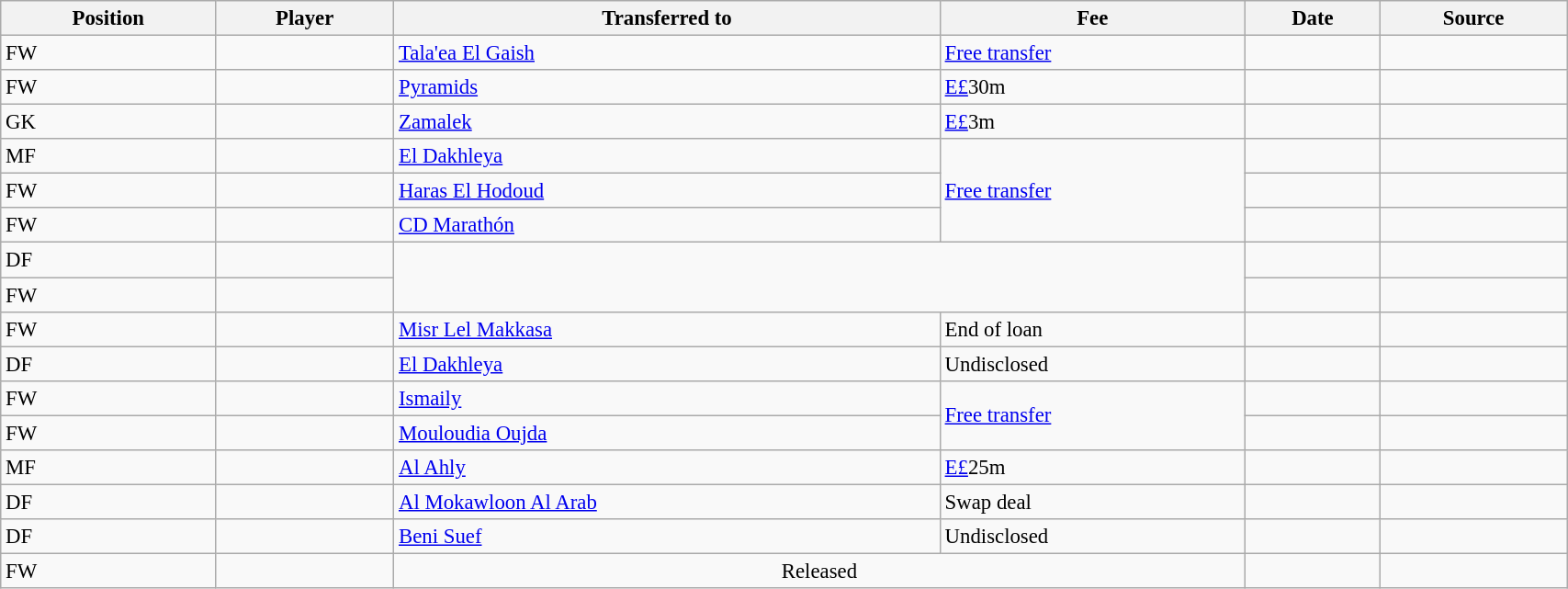<table class="wikitable sortable" style="width:90%; text-align:center; font-size:95%; text-align:left">
<tr>
<th>Position</th>
<th>Player</th>
<th>Transferred to</th>
<th>Fee</th>
<th>Date</th>
<th>Source</th>
</tr>
<tr>
<td>FW</td>
<td></td>
<td> <a href='#'>Tala'ea El Gaish</a></td>
<td><a href='#'>Free transfer</a></td>
<td></td>
<td></td>
</tr>
<tr>
<td>FW</td>
<td></td>
<td> <a href='#'>Pyramids</a></td>
<td><a href='#'>E£</a>30m</td>
<td></td>
<td></td>
</tr>
<tr>
<td>GK</td>
<td></td>
<td> <a href='#'>Zamalek</a></td>
<td><a href='#'>E£</a>3m</td>
<td></td>
<td></td>
</tr>
<tr>
<td>MF</td>
<td></td>
<td> <a href='#'>El Dakhleya</a></td>
<td rowspan=3><a href='#'>Free transfer</a></td>
<td></td>
<td></td>
</tr>
<tr>
<td>FW</td>
<td></td>
<td> <a href='#'>Haras El Hodoud</a></td>
<td></td>
<td></td>
</tr>
<tr>
<td>FW</td>
<td></td>
<td> <a href='#'>CD Marathón</a></td>
<td></td>
<td></td>
</tr>
<tr>
<td>DF</td>
<td></td>
<td rowspan=2 colspan=2></td>
<td></td>
<td></td>
</tr>
<tr>
<td>FW</td>
<td></td>
<td></td>
<td></td>
</tr>
<tr>
<td>FW</td>
<td></td>
<td> <a href='#'>Misr Lel Makkasa</a></td>
<td>End of loan</td>
<td></td>
<td></td>
</tr>
<tr>
<td>DF</td>
<td></td>
<td> <a href='#'>El Dakhleya</a></td>
<td>Undisclosed</td>
<td></td>
<td></td>
</tr>
<tr>
<td>FW</td>
<td></td>
<td> <a href='#'>Ismaily</a></td>
<td rowspan=2><a href='#'>Free transfer</a></td>
<td></td>
<td></td>
</tr>
<tr>
<td>FW</td>
<td></td>
<td> <a href='#'>Mouloudia Oujda</a></td>
<td></td>
<td></td>
</tr>
<tr>
<td>MF</td>
<td></td>
<td> <a href='#'>Al Ahly</a></td>
<td><a href='#'>E£</a>25m</td>
<td></td>
<td></td>
</tr>
<tr>
<td>DF</td>
<td></td>
<td> <a href='#'>Al Mokawloon Al Arab</a></td>
<td>Swap deal</td>
<td></td>
<td></td>
</tr>
<tr>
<td>DF</td>
<td></td>
<td> <a href='#'>Beni Suef</a></td>
<td>Undisclosed</td>
<td></td>
<td></td>
</tr>
<tr>
<td>FW</td>
<td></td>
<td colspan=2 style="text-align:center;">Released</td>
<td></td>
<td></td>
</tr>
</table>
